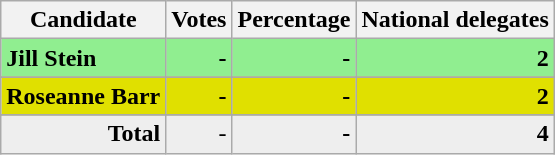<table class="wikitable" style="text-align:right;">
<tr>
<th>Candidate</th>
<th>Votes</th>
<th>Percentage</th>
<th>National delegates</th>
</tr>
<tr style="background:lightgreen;">
<td style="text-align:left;"><strong>Jill Stein</strong></td>
<td><strong>-</strong></td>
<td><strong>-</strong></td>
<td><strong>2</strong></td>
</tr>
<tr>
</tr>
<tr style="background:#E0E000;">
<td style="text-align:left;"><strong>Roseanne Barr</strong></td>
<td><strong>-</strong></td>
<td><strong>-</strong></td>
<td><strong>2</strong></td>
</tr>
<tr>
</tr>
<tr style="background:#eee;">
<td style="margin-right:0.50px"><strong>Total</strong></td>
<td style="margin-right:0.50px"><em>-</em></td>
<td style="margin-right:0.50px"><strong>-</strong></td>
<td style="margin-right:0.50px"><strong>4</strong></td>
</tr>
</table>
